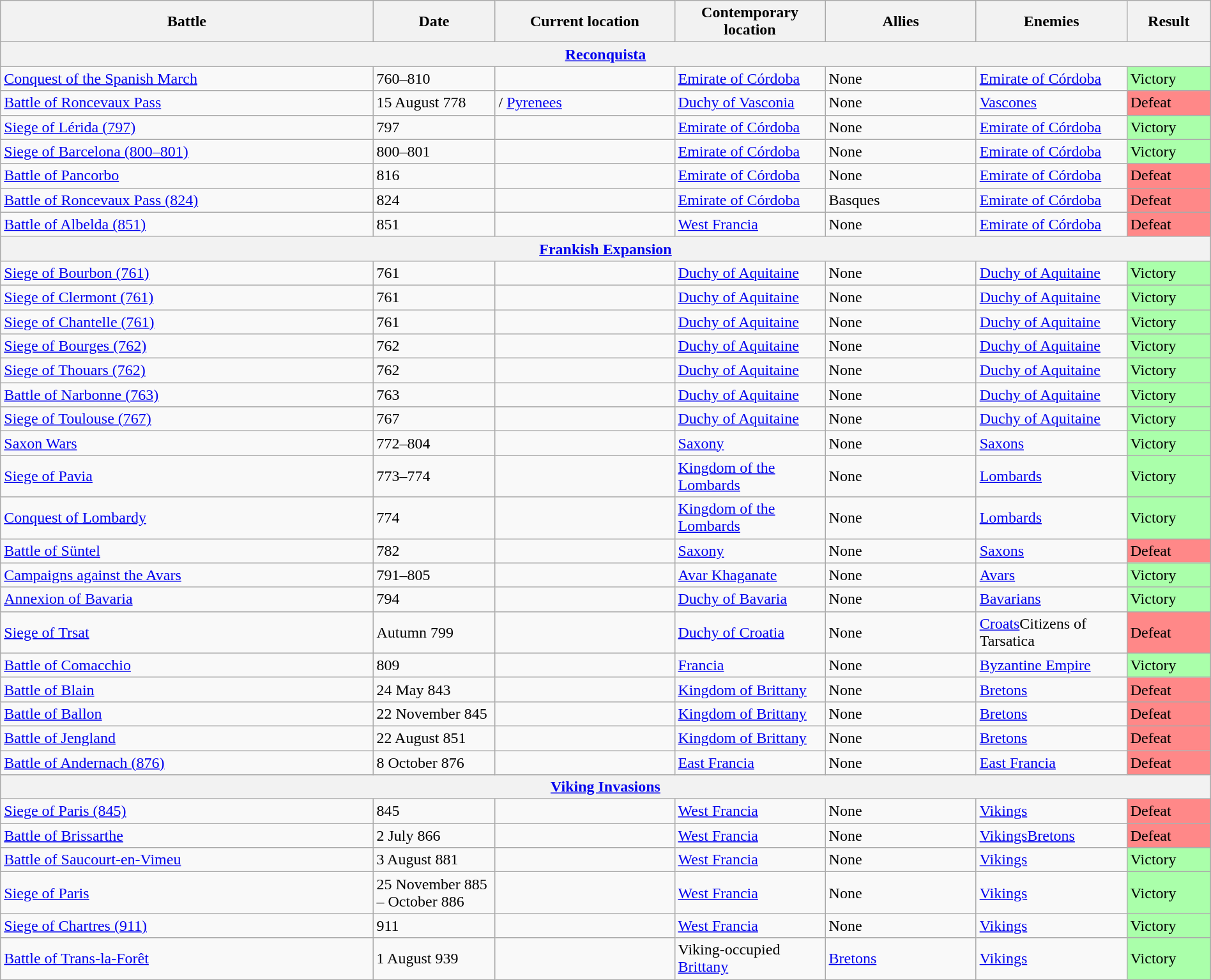<table class="wikitable sortable" width="100%">
<tr>
<th>Battle</th>
<th width="120">Date</th>
<th width="180">Current location</th>
<th width="150">Contemporary location</th>
<th width="150">Allies</th>
<th width="150">Enemies</th>
<th width="80">Result</th>
</tr>
<tr>
<th colspan="7"><a href='#'>Reconquista</a></th>
</tr>
<tr>
<td><a href='#'>Conquest of the Spanish March</a></td>
<td>760–810</td>
<td></td>
<td><a href='#'>Emirate of Córdoba</a></td>
<td>None</td>
<td><a href='#'>Emirate of Córdoba</a></td>
<td style="background:#AFA">Victory</td>
</tr>
<tr>
<td><a href='#'>Battle of Roncevaux Pass</a></td>
<td>15 August 778</td>
<td>/ <a href='#'>Pyrenees</a></td>
<td><a href='#'>Duchy of Vasconia</a></td>
<td>None</td>
<td><a href='#'>Vascones</a></td>
<td style="background:#F88">Defeat</td>
</tr>
<tr>
<td><a href='#'>Siege of Lérida (797)</a></td>
<td>797</td>
<td></td>
<td><a href='#'>Emirate of Córdoba</a></td>
<td>None</td>
<td><a href='#'>Emirate of Córdoba</a></td>
<td style="background:#AFA">Victory</td>
</tr>
<tr>
<td><a href='#'>Siege of Barcelona (800–801)</a></td>
<td>800–801</td>
<td></td>
<td><a href='#'>Emirate of Córdoba</a></td>
<td>None</td>
<td><a href='#'>Emirate of Córdoba</a></td>
<td style="background:#AFA">Victory</td>
</tr>
<tr>
<td><a href='#'>Battle of Pancorbo</a></td>
<td>816</td>
<td></td>
<td><a href='#'>Emirate of Córdoba</a></td>
<td>None</td>
<td><a href='#'>Emirate of Córdoba</a></td>
<td style="background:#F88">Defeat</td>
</tr>
<tr>
<td><a href='#'>Battle of Roncevaux Pass (824)</a></td>
<td>824</td>
<td></td>
<td><a href='#'>Emirate of Córdoba</a></td>
<td>Basques</td>
<td><a href='#'>Emirate of Córdoba</a></td>
<td style="background:#F88">Defeat</td>
</tr>
<tr>
<td><a href='#'>Battle of Albelda (851)</a></td>
<td>851</td>
<td></td>
<td><a href='#'>West Francia</a></td>
<td>None</td>
<td><a href='#'>Emirate of Córdoba</a></td>
<td style="background:#F88">Defeat</td>
</tr>
<tr>
<th colspan="7"><a href='#'>Frankish Expansion</a></th>
</tr>
<tr>
<td><a href='#'>Siege of Bourbon (761)</a></td>
<td>761</td>
<td></td>
<td><a href='#'>Duchy of Aquitaine</a></td>
<td>None</td>
<td><a href='#'>Duchy of Aquitaine</a></td>
<td style="background:#AFA">Victory</td>
</tr>
<tr>
<td><a href='#'>Siege of Clermont (761)</a></td>
<td>761</td>
<td></td>
<td><a href='#'>Duchy of Aquitaine</a></td>
<td>None</td>
<td><a href='#'>Duchy of Aquitaine</a></td>
<td style="background:#AFA">Victory</td>
</tr>
<tr>
<td><a href='#'>Siege of Chantelle (761)</a></td>
<td>761</td>
<td></td>
<td><a href='#'>Duchy of Aquitaine</a></td>
<td>None</td>
<td><a href='#'>Duchy of Aquitaine</a></td>
<td style="background:#AFA">Victory</td>
</tr>
<tr>
<td><a href='#'>Siege of Bourges (762)</a></td>
<td>762</td>
<td></td>
<td><a href='#'>Duchy of Aquitaine</a></td>
<td>None</td>
<td><a href='#'>Duchy of Aquitaine</a></td>
<td style="background:#AFA">Victory</td>
</tr>
<tr>
<td><a href='#'>Siege of Thouars (762)</a></td>
<td>762</td>
<td></td>
<td><a href='#'>Duchy of Aquitaine</a></td>
<td>None</td>
<td><a href='#'>Duchy of Aquitaine</a></td>
<td style="background:#AFA">Victory</td>
</tr>
<tr>
<td><a href='#'>Battle of Narbonne (763)</a></td>
<td>763</td>
<td></td>
<td><a href='#'>Duchy of Aquitaine</a></td>
<td>None</td>
<td><a href='#'>Duchy of Aquitaine</a></td>
<td style="background:#AFA">Victory</td>
</tr>
<tr>
<td><a href='#'>Siege of Toulouse (767)</a></td>
<td>767</td>
<td></td>
<td><a href='#'>Duchy of Aquitaine</a></td>
<td>None</td>
<td><a href='#'>Duchy of Aquitaine</a></td>
<td style="background:#AFA">Victory</td>
</tr>
<tr>
<td><a href='#'>Saxon Wars</a></td>
<td>772–804</td>
<td></td>
<td><a href='#'>Saxony</a></td>
<td>None</td>
<td><a href='#'>Saxons</a></td>
<td style="background:#AFA">Victory</td>
</tr>
<tr>
<td><a href='#'>Siege of Pavia</a></td>
<td>773–774</td>
<td></td>
<td><a href='#'>Kingdom of the Lombards</a></td>
<td>None</td>
<td><a href='#'>Lombards</a></td>
<td style="background:#AFA">Victory</td>
</tr>
<tr>
<td><a href='#'>Conquest of Lombardy</a></td>
<td>774</td>
<td></td>
<td><a href='#'>Kingdom of the Lombards</a></td>
<td>None</td>
<td><a href='#'>Lombards</a></td>
<td style="background:#AFA">Victory</td>
</tr>
<tr>
<td><a href='#'>Battle of Süntel</a></td>
<td>782</td>
<td></td>
<td><a href='#'>Saxony</a></td>
<td>None</td>
<td><a href='#'>Saxons</a></td>
<td style="background:#F88">Defeat</td>
</tr>
<tr>
<td><a href='#'>Campaigns against the Avars</a></td>
<td>791–805</td>
<td></td>
<td><a href='#'>Avar Khaganate</a></td>
<td>None</td>
<td><a href='#'>Avars</a></td>
<td style="background:#AFA">Victory</td>
</tr>
<tr>
<td><a href='#'>Annexion of Bavaria</a></td>
<td>794</td>
<td></td>
<td><a href='#'>Duchy of Bavaria</a></td>
<td>None</td>
<td><a href='#'>Bavarians</a></td>
<td style="background:#AFA">Victory</td>
</tr>
<tr>
<td><a href='#'>Siege of Trsat</a></td>
<td>Autumn 799</td>
<td></td>
<td><a href='#'>Duchy of Croatia</a></td>
<td>None</td>
<td><a href='#'>Croats</a>Citizens of Tarsatica</td>
<td style="background:#F88">Defeat</td>
</tr>
<tr>
<td><a href='#'>Battle of Comacchio</a></td>
<td>809</td>
<td></td>
<td><a href='#'>Francia</a></td>
<td>None</td>
<td><a href='#'>Byzantine Empire</a></td>
<td style="background:#AFA">Victory</td>
</tr>
<tr>
<td><a href='#'>Battle of Blain</a></td>
<td>24 May 843</td>
<td></td>
<td><a href='#'>Kingdom of Brittany</a></td>
<td>None</td>
<td><a href='#'>Bretons</a></td>
<td style="background:#F88">Defeat</td>
</tr>
<tr>
<td><a href='#'>Battle of Ballon</a></td>
<td>22 November 845</td>
<td></td>
<td><a href='#'>Kingdom of Brittany</a></td>
<td>None</td>
<td><a href='#'>Bretons</a></td>
<td style="background:#F88">Defeat</td>
</tr>
<tr>
<td><a href='#'>Battle of Jengland</a></td>
<td>22 August 851</td>
<td></td>
<td><a href='#'>Kingdom of Brittany</a></td>
<td>None</td>
<td><a href='#'>Bretons</a></td>
<td style="background:#F88">Defeat</td>
</tr>
<tr>
<td><a href='#'>Battle of Andernach (876)</a></td>
<td>8 October 876</td>
<td></td>
<td><a href='#'>East Francia</a></td>
<td>None</td>
<td><a href='#'>East Francia</a></td>
<td style="background:#F88">Defeat</td>
</tr>
<tr>
<th colspan="7"><a href='#'>Viking Invasions</a></th>
</tr>
<tr>
<td><a href='#'>Siege of Paris (845)</a></td>
<td>845</td>
<td></td>
<td><a href='#'>West Francia</a></td>
<td>None</td>
<td><a href='#'>Vikings</a></td>
<td style="background:#F88">Defeat</td>
</tr>
<tr>
<td><a href='#'>Battle of Brissarthe</a></td>
<td>2 July 866</td>
<td></td>
<td><a href='#'>West Francia</a></td>
<td>None</td>
<td><a href='#'>Vikings</a><a href='#'>Bretons</a></td>
<td style="background:#F88">Defeat</td>
</tr>
<tr>
<td><a href='#'>Battle of Saucourt-en-Vimeu</a></td>
<td>3 August 881</td>
<td></td>
<td><a href='#'>West Francia</a></td>
<td>None</td>
<td><a href='#'>Vikings</a></td>
<td style="background:#AFA">Victory</td>
</tr>
<tr>
<td><a href='#'>Siege of Paris</a></td>
<td>25 November 885 – October 886</td>
<td></td>
<td><a href='#'>West Francia</a></td>
<td>None</td>
<td><a href='#'>Vikings</a></td>
<td style="background:#AFA">Victory</td>
</tr>
<tr>
<td><a href='#'>Siege of Chartres (911)</a></td>
<td>911</td>
<td></td>
<td><a href='#'>West Francia</a></td>
<td>None</td>
<td><a href='#'>Vikings</a></td>
<td style="background:#AFA">Victory</td>
</tr>
<tr>
<td><a href='#'>Battle of Trans-la-Forêt</a></td>
<td>1 August 939</td>
<td></td>
<td>Viking-occupied <a href='#'>Brittany</a></td>
<td><a href='#'>Bretons</a></td>
<td><a href='#'>Vikings</a></td>
<td style="background:#AFA">Victory</td>
</tr>
</table>
